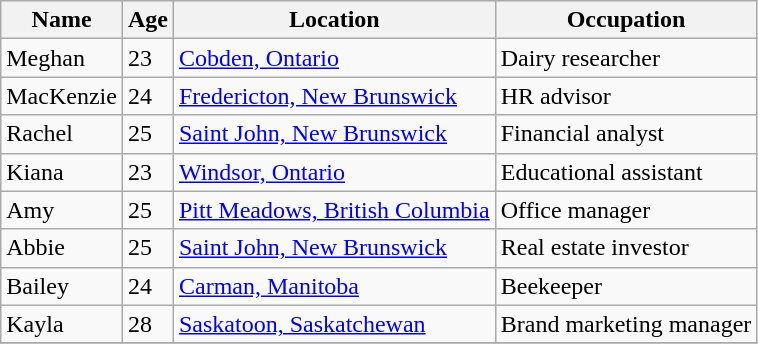<table class="wikitable">
<tr>
<th>Name</th>
<th>Age</th>
<th>Location</th>
<th>Occupation</th>
</tr>
<tr>
<td>Meghan</td>
<td>23</td>
<td><a href='#'>Cobden, Ontario</a></td>
<td>Dairy researcher</td>
</tr>
<tr>
<td>MacKenzie</td>
<td>24</td>
<td><a href='#'>Fredericton, New Brunswick</a></td>
<td>HR advisor</td>
</tr>
<tr>
<td>Rachel</td>
<td>25</td>
<td><a href='#'>Saint John, New Brunswick</a></td>
<td>Financial analyst</td>
</tr>
<tr>
<td>Kiana</td>
<td>23</td>
<td><a href='#'>Windsor, Ontario</a></td>
<td>Educational assistant</td>
</tr>
<tr>
<td>Amy</td>
<td>25</td>
<td><a href='#'>Pitt Meadows, British Columbia</a></td>
<td>Office manager</td>
</tr>
<tr>
<td>Abbie</td>
<td>25</td>
<td><a href='#'>Saint John, New Brunswick</a></td>
<td>Real estate investor</td>
</tr>
<tr>
<td>Bailey</td>
<td>24</td>
<td><a href='#'>Carman, Manitoba</a></td>
<td>Beekeeper</td>
</tr>
<tr>
<td>Kayla</td>
<td>28</td>
<td><a href='#'>Saskatoon, Saskatchewan</a></td>
<td>Brand marketing manager</td>
</tr>
<tr>
</tr>
</table>
